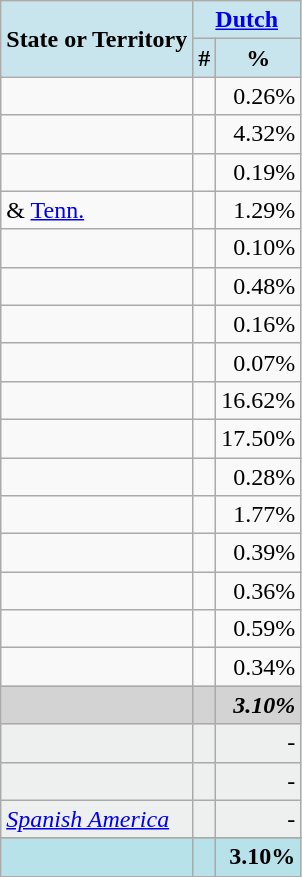<table class="wikitable sortable" style="text-align:right">
<tr>
<th colspan=1 rowspan=2 style="text-align:center; background-color:#C8E5EE;"><strong>State or Territory</strong></th>
<th colspan=2 rowspan=1 style="text-align:center; background:#C8E5EE;"> <a href='#'>Dutch</a></th>
</tr>
<tr>
<th style="background-color:#C8E5EE;">#</th>
<th style="background-color:#C8E5EE;">%</th>
</tr>
<tr>
<td border = "1"; align="left"></td>
<td align="right"></td>
<td align="right">0.26%</td>
</tr>
<tr>
<td border = "1"; align="left"></td>
<td align="right"></td>
<td align="right">4.32%</td>
</tr>
<tr>
<td border = "1"; align="left"></td>
<td align="right"></td>
<td align="right">0.19%</td>
</tr>
<tr>
<td border = "1"; align="left"> & <a href='#'>Tenn.</a></td>
<td align="right"></td>
<td align="right">1.29%</td>
</tr>
<tr>
<td border = "1"; align="left"></td>
<td align="right"></td>
<td align="right">0.10%</td>
</tr>
<tr>
<td border = "1"; align="left"></td>
<td align="right"></td>
<td align="right">0.48%</td>
</tr>
<tr>
<td border = "1"; align="left"></td>
<td align="right"></td>
<td align="right">0.16%</td>
</tr>
<tr>
<td border = "1"; align="left"></td>
<td align="right"></td>
<td align="right">0.07%</td>
</tr>
<tr>
<td border = "1"; align="left"></td>
<td align="right"></td>
<td align="right">16.62%</td>
</tr>
<tr>
<td border = "1"; align="left"></td>
<td align="right"></td>
<td align="right">17.50%</td>
</tr>
<tr>
<td border = "1"; align="left"></td>
<td align="right"></td>
<td align="right">0.28%</td>
</tr>
<tr>
<td border = "1"; align="left"></td>
<td align="right"></td>
<td align="right">1.77%</td>
</tr>
<tr>
<td border = "1"; align="left"></td>
<td align="right"></td>
<td align="right">0.39%</td>
</tr>
<tr>
<td border = "1"; align="left"></td>
<td align="right"></td>
<td align="right">0.36%</td>
</tr>
<tr>
<td border = "1"; align="left"></td>
<td align="right"></td>
<td align="right">0.59%</td>
</tr>
<tr>
<td border = "1"; align="left"></td>
<td align="right"></td>
<td align="right">0.34%</td>
</tr>
<tr bgcolor="lightgrey">
<td border = "1"; align="left"></td>
<td align="right"><strong><em></em></strong></td>
<td align="right"><strong><em>3.10%</em></strong></td>
</tr>
<tr bgcolor="#EEF0F0">
<td border = "1"; align="left"></td>
<td align="right"><em></em></td>
<td align="right"><em>-</em></td>
</tr>
<tr bgcolor="#EEF0F0">
<td border = "1"; align="left"></td>
<td align="right"><em></em></td>
<td align="right"><em>-</em></td>
</tr>
<tr bgcolor="#EEF0F0">
<td border = "1"; align="left"><em> <a href='#'>Spanish America</a></em></td>
<td align="right"><em></em></td>
<td align="right"><em>-</em></td>
</tr>
<tr>
</tr>
<tr class="sortbottom" bgcolor="#B8E2E9">
<td border = "1"; align="center"><strong></strong></td>
<td align="right"><strong></strong></td>
<td align="right"><strong>3.10%</strong></td>
</tr>
</table>
